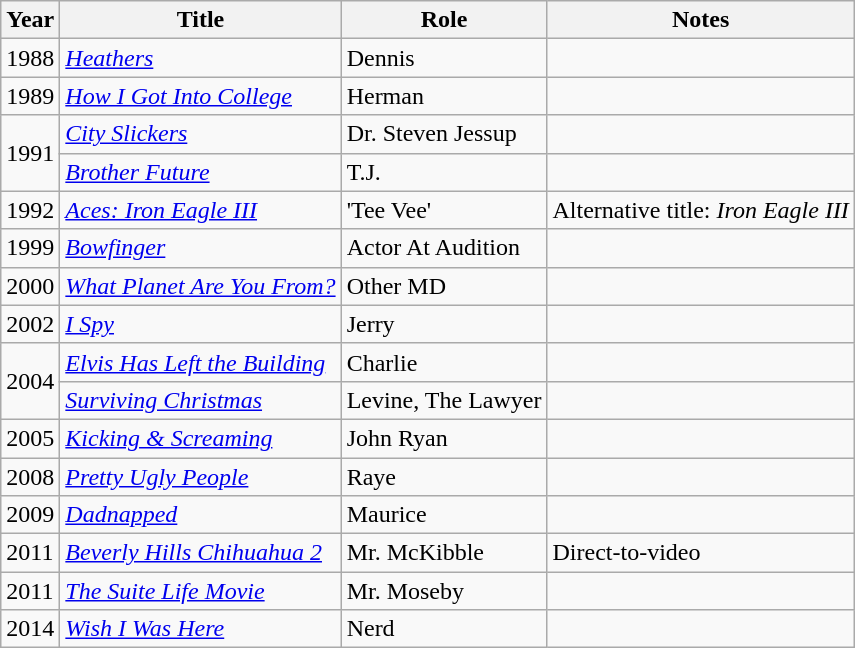<table class="wikitable sortable">
<tr>
<th>Year</th>
<th>Title</th>
<th>Role</th>
<th class="unsortable">Notes</th>
</tr>
<tr>
<td>1988</td>
<td><em><a href='#'>Heathers</a></em></td>
<td>Dennis</td>
<td></td>
</tr>
<tr>
<td>1989</td>
<td><em><a href='#'>How I Got Into College</a></em></td>
<td>Herman</td>
<td></td>
</tr>
<tr>
<td rowspan="2">1991</td>
<td><em><a href='#'>City Slickers</a></em></td>
<td>Dr. Steven Jessup</td>
<td></td>
</tr>
<tr>
<td><em><a href='#'>Brother Future</a></em></td>
<td>T.J.</td>
<td></td>
</tr>
<tr>
<td>1992</td>
<td><em><a href='#'>Aces: Iron Eagle III</a></em></td>
<td>'Tee Vee'</td>
<td>Alternative title: <em>Iron Eagle III</em></td>
</tr>
<tr>
<td>1999</td>
<td><em><a href='#'>Bowfinger</a></em></td>
<td>Actor At Audition</td>
<td></td>
</tr>
<tr>
<td>2000</td>
<td><em><a href='#'>What Planet Are You From?</a></em></td>
<td>Other MD</td>
<td></td>
</tr>
<tr>
<td>2002</td>
<td><em><a href='#'>I Spy</a></em></td>
<td>Jerry</td>
<td></td>
</tr>
<tr>
<td rowspan="2">2004</td>
<td><em><a href='#'>Elvis Has Left the Building</a></em></td>
<td>Charlie</td>
<td></td>
</tr>
<tr>
<td><em><a href='#'>Surviving Christmas</a></em></td>
<td>Levine, The Lawyer</td>
<td></td>
</tr>
<tr>
<td>2005</td>
<td><em><a href='#'>Kicking & Screaming</a></em></td>
<td>John Ryan</td>
<td></td>
</tr>
<tr>
<td>2008</td>
<td><em><a href='#'>Pretty Ugly People</a></em></td>
<td>Raye</td>
<td></td>
</tr>
<tr>
<td>2009</td>
<td><em><a href='#'>Dadnapped</a></em></td>
<td>Maurice</td>
<td></td>
</tr>
<tr>
<td>2011</td>
<td><em><a href='#'>Beverly Hills Chihuahua 2</a></em></td>
<td>Mr. McKibble</td>
<td>Direct-to-video</td>
</tr>
<tr>
<td>2011</td>
<td><em><a href='#'>The Suite Life Movie</a></em></td>
<td>Mr. Moseby</td>
<td></td>
</tr>
<tr>
<td>2014</td>
<td><em><a href='#'>Wish I Was Here</a></em></td>
<td>Nerd</td>
<td></td>
</tr>
</table>
